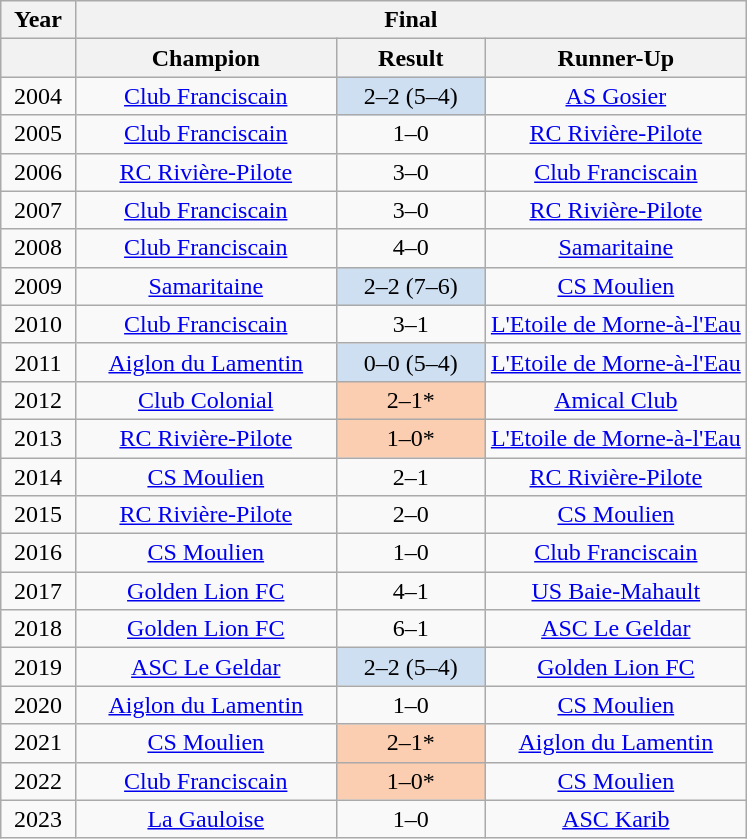<table class="wikitable">
<tr>
<th width=5%>Year</th>
<th colspan=3>Final</th>
</tr>
<tr bgcolor=#EFEFEF>
<th width=10%></th>
<th width=35%>Champion</th>
<th width=20%>Result</th>
<th width=35%>Runner-Up</th>
</tr>
<tr align=center>
<td>2004</td>
<td> <a href='#'>Club Franciscain</a></td>
<td bgcolor="#cedff2">2–2 (5–4)</td>
<td> <a href='#'>AS Gosier</a></td>
</tr>
<tr align=center>
<td>2005</td>
<td> <a href='#'>Club Franciscain</a></td>
<td>1–0</td>
<td> <a href='#'>RC Rivière-Pilote</a></td>
</tr>
<tr align=center>
<td>2006</td>
<td> <a href='#'>RC Rivière-Pilote</a></td>
<td>3–0</td>
<td> <a href='#'>Club Franciscain</a></td>
</tr>
<tr align=center>
<td>2007</td>
<td> <a href='#'>Club Franciscain</a></td>
<td>3–0</td>
<td> <a href='#'>RC Rivière-Pilote</a></td>
</tr>
<tr align=center>
<td>2008</td>
<td> <a href='#'>Club Franciscain</a></td>
<td>4–0</td>
<td> <a href='#'>Samaritaine</a></td>
</tr>
<tr align=center>
<td>2009</td>
<td> <a href='#'>Samaritaine</a></td>
<td bgcolor="#cedff2">2–2 (7–6)</td>
<td> <a href='#'>CS Moulien</a></td>
</tr>
<tr align=center>
<td>2010</td>
<td> <a href='#'>Club Franciscain</a></td>
<td>3–1</td>
<td> <a href='#'>L'Etoile de Morne-à-l'Eau</a></td>
</tr>
<tr align=center>
<td>2011</td>
<td> <a href='#'>Aiglon du Lamentin</a></td>
<td bgcolor="#cedff2">0–0 (5–4)</td>
<td> <a href='#'>L'Etoile de Morne-à-l'Eau</a></td>
</tr>
<tr align=center>
<td>2012</td>
<td> <a href='#'>Club Colonial</a></td>
<td bgcolor="#FBCEB1">2–1*</td>
<td> <a href='#'>Amical Club</a></td>
</tr>
<tr align=center>
<td>2013</td>
<td> <a href='#'>RC Rivière-Pilote</a></td>
<td bgcolor="#FBCEB1">1–0*</td>
<td> <a href='#'>L'Etoile de Morne-à-l'Eau</a></td>
</tr>
<tr align=center>
<td>2014</td>
<td> <a href='#'>CS Moulien</a></td>
<td>2–1</td>
<td> <a href='#'>RC Rivière-Pilote</a></td>
</tr>
<tr align=center>
<td>2015</td>
<td> <a href='#'>RC Rivière-Pilote</a></td>
<td>2–0</td>
<td> <a href='#'>CS Moulien</a></td>
</tr>
<tr align=center>
<td>2016</td>
<td> <a href='#'>CS Moulien</a></td>
<td>1–0</td>
<td> <a href='#'>Club Franciscain</a></td>
</tr>
<tr align=center>
<td>2017</td>
<td> <a href='#'>Golden Lion FC</a></td>
<td>4–1</td>
<td> <a href='#'>US Baie-Mahault</a></td>
</tr>
<tr align=center>
<td>2018</td>
<td> <a href='#'>Golden Lion FC</a></td>
<td>6–1</td>
<td> <a href='#'>ASC Le Geldar</a></td>
</tr>
<tr align=center>
<td>2019</td>
<td> <a href='#'>ASC Le Geldar</a></td>
<td bgcolor="#cedff2">2–2 (5–4)</td>
<td> <a href='#'>Golden Lion FC</a></td>
</tr>
<tr align=center>
<td>2020</td>
<td> <a href='#'>Aiglon du Lamentin</a></td>
<td>1–0</td>
<td> <a href='#'>CS Moulien</a></td>
</tr>
<tr align=center>
<td>2021</td>
<td> <a href='#'>CS Moulien</a></td>
<td bgcolor="#FBCEB1">2–1*</td>
<td> <a href='#'>Aiglon du Lamentin</a></td>
</tr>
<tr align=center>
<td>2022</td>
<td> <a href='#'>Club Franciscain</a></td>
<td bgcolor="#FBCEB1">1–0*</td>
<td> <a href='#'>CS Moulien</a></td>
</tr>
<tr align=center>
<td>2023</td>
<td> <a href='#'>La Gauloise</a></td>
<td>1–0</td>
<td> <a href='#'>ASC Karib</a></td>
</tr>
</table>
